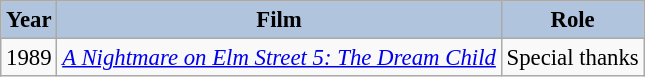<table class="wikitable" style="font-size:95%;">
<tr>
<th style="background:#B0C4DE;">Year</th>
<th style="background:#B0C4DE;">Film</th>
<th style="background:#B0C4DE;">Role</th>
</tr>
<tr>
<td>1989</td>
<td><em><a href='#'>A Nightmare on Elm Street 5: The Dream Child</a></em></td>
<td>Special thanks</td>
</tr>
</table>
